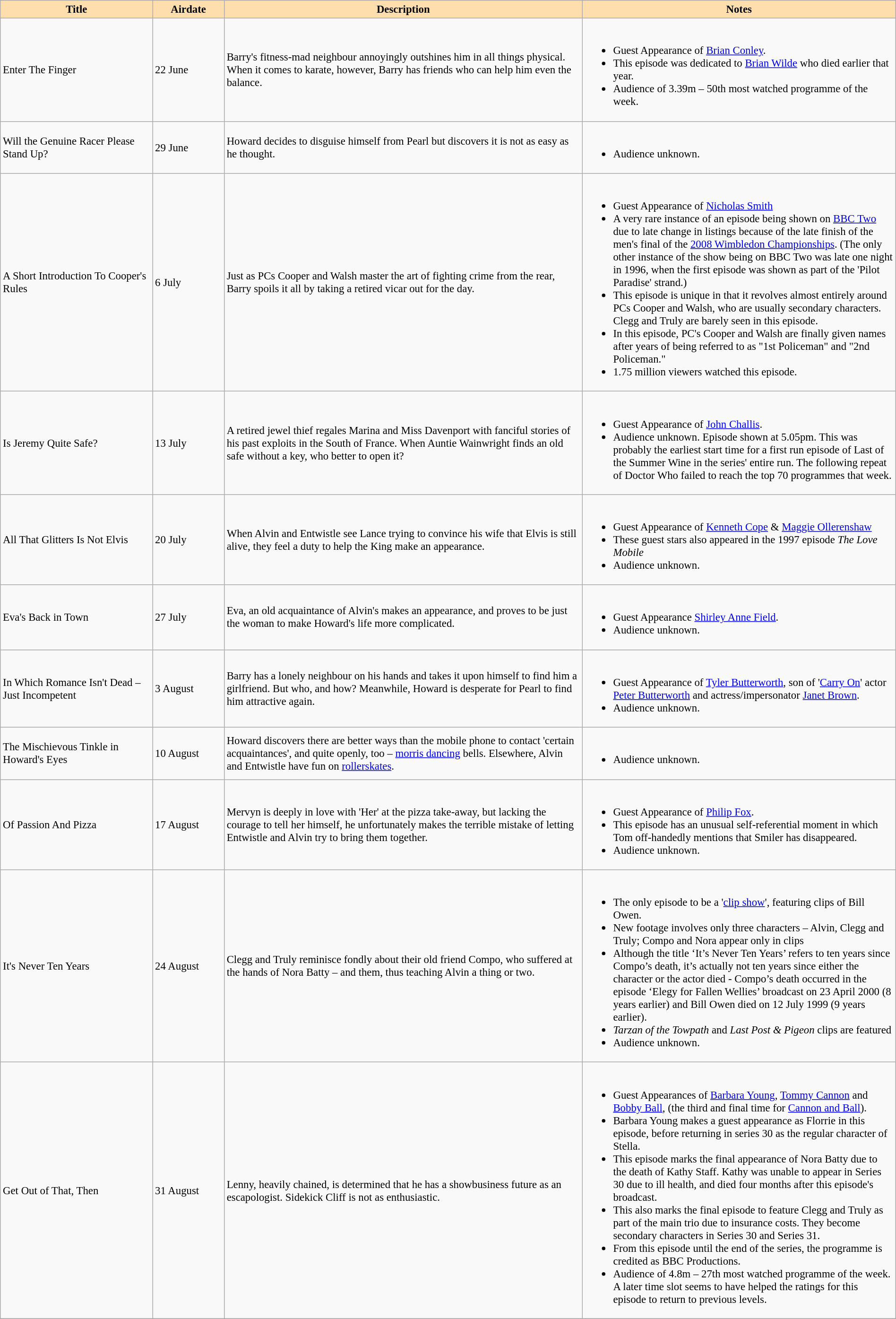<table class="wikitable" width=100% border=1 style="font-size: 95%">
<tr>
<th style="background:#ffdead" width=17%>Title</th>
<th style="background:#ffdead" width=8%>Airdate</th>
<th style="background:#ffdead" width=40%>Description</th>
<th style="background:#ffdead" width=50%>Notes</th>
</tr>
<tr>
<td>Enter The Finger</td>
<td>22 June</td>
<td>Barry's fitness-mad neighbour annoyingly outshines him in all things physical. When it comes to karate, however, Barry has friends who can help him even the balance.</td>
<td><br><ul><li>Guest Appearance of <a href='#'>Brian Conley</a>.</li><li>This episode was dedicated to <a href='#'>Brian Wilde</a> who died earlier that year.</li><li>Audience of 3.39m – 50th most watched programme of the week.</li></ul></td>
</tr>
<tr>
<td>Will the Genuine Racer Please Stand Up?</td>
<td>29 June</td>
<td>Howard decides to disguise himself from Pearl but discovers it is not as easy as he thought.</td>
<td><br><ul><li>Audience unknown.</li></ul></td>
</tr>
<tr>
<td>A Short Introduction To Cooper's Rules</td>
<td>6 July</td>
<td>Just as PCs Cooper and Walsh master the art of fighting crime from the rear, Barry spoils it all by taking a retired vicar out for the day.</td>
<td><br><ul><li>Guest Appearance of <a href='#'>Nicholas Smith</a></li><li>A very rare instance of an episode being shown on <a href='#'>BBC Two</a> due to late change in listings because of the late finish of the men's final of the <a href='#'>2008 Wimbledon Championships</a>. (The only other instance of the show being on BBC Two was late one night in 1996, when the first episode was shown as part of the 'Pilot Paradise' strand.)</li><li>This episode is unique in that it revolves almost entirely around PCs Cooper and Walsh, who are usually secondary characters. Clegg and Truly are barely seen in this episode.</li><li>In this episode, PC's Cooper and Walsh are finally given names after years of being referred to as "1st Policeman" and "2nd Policeman."</li><li>1.75 million viewers watched this episode.</li></ul></td>
</tr>
<tr>
<td>Is Jeremy Quite Safe?</td>
<td>13 July</td>
<td>A retired jewel thief regales Marina and Miss Davenport with fanciful stories of his past exploits in the South of France. When Auntie Wainwright finds an old safe without a key, who better to open it?</td>
<td><br><ul><li>Guest Appearance of <a href='#'>John Challis</a>.</li><li>Audience unknown.  Episode shown at 5.05pm.  This was probably the earliest start time for a first run episode of Last of the Summer Wine in the series' entire run.  The following repeat of Doctor Who failed to reach the top 70 programmes that week.</li></ul></td>
</tr>
<tr>
<td>All That Glitters Is Not Elvis</td>
<td>20 July</td>
<td>When Alvin and Entwistle see Lance trying to convince his wife that Elvis is still alive, they feel a duty to help the King make an appearance.</td>
<td><br><ul><li>Guest Appearance of <a href='#'>Kenneth Cope</a> & <a href='#'>Maggie Ollerenshaw</a></li><li>These guest stars also appeared in the 1997 episode <em>The Love Mobile</em></li><li>Audience unknown.</li></ul></td>
</tr>
<tr>
<td>Eva's Back in Town</td>
<td>27 July</td>
<td>Eva, an old acquaintance of Alvin's makes an appearance, and proves to be just the woman to make Howard's life more complicated.</td>
<td><br><ul><li>Guest Appearance <a href='#'>Shirley Anne Field</a>.</li><li>Audience unknown.</li></ul></td>
</tr>
<tr>
<td>In Which Romance Isn't Dead – Just Incompetent</td>
<td>3 August</td>
<td>Barry has a lonely neighbour on his hands and takes it upon himself to find him a girlfriend. But who, and how? Meanwhile, Howard is desperate for Pearl to find him attractive again.</td>
<td><br><ul><li>Guest Appearance of <a href='#'>Tyler Butterworth</a>, son of '<a href='#'>Carry On</a>' actor <a href='#'>Peter Butterworth</a> and actress/impersonator <a href='#'>Janet Brown</a>.</li><li>Audience unknown.</li></ul></td>
</tr>
<tr>
<td>The Mischievous Tinkle in Howard's Eyes</td>
<td>10 August</td>
<td>Howard discovers there are better ways than the mobile phone to contact 'certain acquaintances', and quite openly, too – <a href='#'>morris dancing</a> bells. Elsewhere, Alvin and Entwistle have fun on <a href='#'>rollerskates</a>.</td>
<td><br><ul><li>Audience unknown.</li></ul></td>
</tr>
<tr>
<td>Of Passion And Pizza</td>
<td>17 August</td>
<td>Mervyn is deeply in love with 'Her' at the pizza take-away, but lacking the courage to tell her himself, he unfortunately makes the terrible mistake of letting Entwistle and Alvin try to bring them together.</td>
<td><br><ul><li>Guest Appearance of <a href='#'>Philip Fox</a>.</li><li>This episode has an unusual self-referential moment in which Tom off-handedly mentions that Smiler has disappeared.</li><li>Audience unknown.</li></ul></td>
</tr>
<tr>
<td>It's Never Ten Years</td>
<td>24 August</td>
<td>Clegg and Truly reminisce fondly about their old friend Compo, who suffered at the hands of Nora Batty – and them, thus teaching Alvin a thing or two.</td>
<td><br><ul><li>The only episode to be a '<a href='#'>clip show</a>', featuring clips of Bill Owen.</li><li>New footage involves only three characters – Alvin, Clegg and Truly; Compo and Nora appear only in clips</li><li>Although the title ‘It’s Never Ten Years’ refers to ten years since Compo’s death, it’s actually not ten years since either the character or the actor died - Compo’s death occurred in the episode ‘Elegy for Fallen Wellies’ broadcast on 23 April 2000 (8 years earlier) and Bill Owen died on 12 July 1999 (9 years earlier).</li><li><em>Tarzan of the Towpath</em> and <em>Last Post & Pigeon</em> clips are featured</li><li>Audience unknown.</li></ul></td>
</tr>
<tr>
<td>Get Out of That, Then</td>
<td>31 August</td>
<td>Lenny, heavily chained, is determined that he has a showbusiness future as an escapologist.  Sidekick Cliff is not as enthusiastic.</td>
<td><br><ul><li>Guest Appearances of <a href='#'>Barbara Young</a>, <a href='#'>Tommy Cannon</a> and <a href='#'>Bobby Ball</a>, (the third and final time for <a href='#'>Cannon and Ball</a>).</li><li>Barbara Young makes a guest appearance as Florrie in this episode, before returning in series 30 as the regular character of Stella.</li><li>This episode marks the final appearance of Nora Batty due to the death of Kathy Staff. Kathy was unable to appear in Series 30 due to ill health, and died four months after this episode's broadcast.</li><li>This also marks the final episode to feature Clegg and Truly as part of the main trio due to insurance costs. They become secondary characters in Series 30 and Series 31.</li><li>From this episode until the end of the series, the programme is credited as BBC Productions.</li><li>Audience of 4.8m – 27th most watched programme of the week.  A later time slot seems to have helped the ratings for this episode to return to previous levels.</li></ul></td>
</tr>
<tr>
</tr>
</table>
